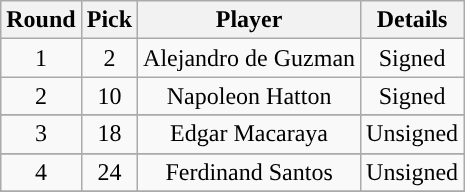<table class="wikitable sortable sortable">
<tr>
<th>Round</th>
<th>Pick</th>
<th>Player</th>
<th>Details</th>
</tr>
<tr style="text-align: center">
<td>1</td>
<td>2</td>
<td>Alejandro de Guzman</td>
<td>Signed</td>
</tr>
<tr style="text-align: center">
<td>2</td>
<td>10</td>
<td>Napoleon Hatton</td>
<td>Signed</td>
</tr>
<tr>
</tr>
<tr style="text-align: center">
<td>3</td>
<td>18</td>
<td>Edgar Macaraya</td>
<td>Unsigned</td>
</tr>
<tr>
</tr>
<tr style="text-align: center">
<td>4</td>
<td>24</td>
<td>Ferdinand Santos</td>
<td>Unsigned</td>
</tr>
<tr>
</tr>
</table>
